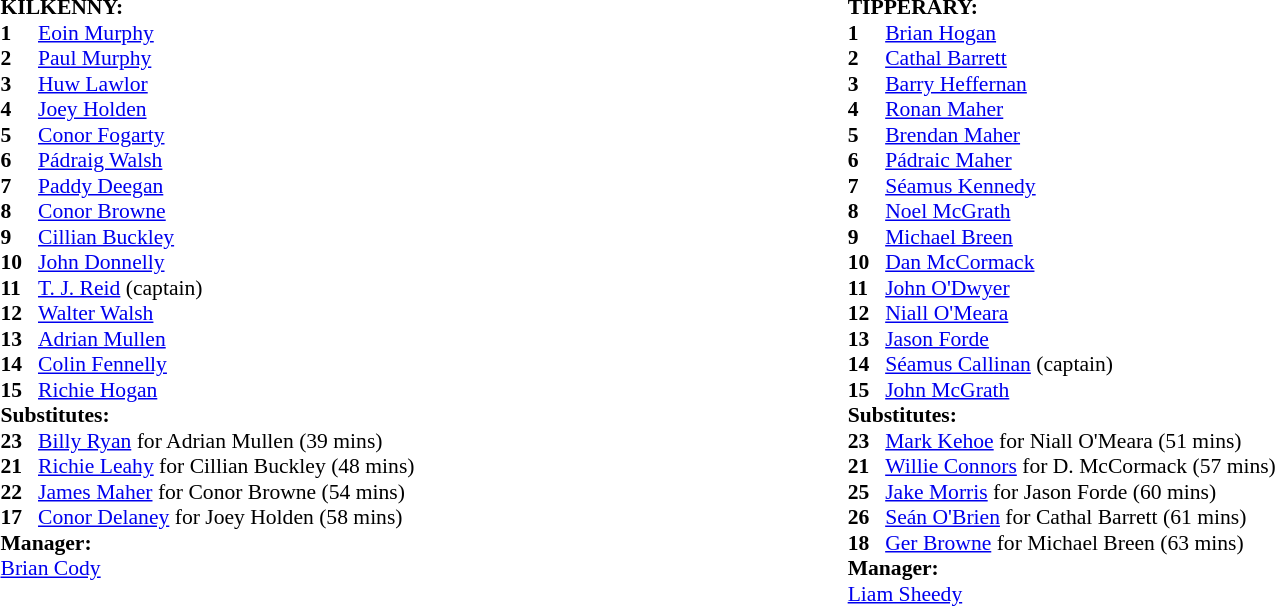<table width="75%">
<tr>
<td valign="top" width="50%"><br><table style="font-size: 90%" cellspacing="0" cellpadding="0">
<tr>
<td colspan="4"><strong>KILKENNY:</strong></td>
</tr>
<tr>
<th width=25></th>
</tr>
<tr>
<td><strong>1</strong></td>
<td><a href='#'>Eoin Murphy</a></td>
<td></td>
<td></td>
</tr>
<tr>
<td><strong>2</strong></td>
<td><a href='#'>Paul Murphy</a></td>
<td></td>
<td></td>
</tr>
<tr>
<td><strong>3</strong></td>
<td><a href='#'>Huw Lawlor</a></td>
<td></td>
<td></td>
</tr>
<tr>
<td><strong>4</strong></td>
<td><a href='#'>Joey Holden</a></td>
<td></td>
<td></td>
</tr>
<tr>
<td><strong>5</strong></td>
<td><a href='#'>Conor Fogarty</a></td>
<td></td>
<td></td>
</tr>
<tr>
<td><strong>6</strong></td>
<td><a href='#'>Pádraig Walsh</a></td>
<td></td>
<td></td>
</tr>
<tr>
<td><strong>7</strong></td>
<td><a href='#'>Paddy Deegan</a></td>
<td></td>
<td></td>
</tr>
<tr>
<td><strong>8</strong></td>
<td><a href='#'>Conor Browne</a></td>
<td></td>
<td></td>
</tr>
<tr>
<td><strong>9</strong></td>
<td><a href='#'>Cillian Buckley</a></td>
<td></td>
<td></td>
</tr>
<tr>
<td><strong>10</strong></td>
<td><a href='#'>John Donnelly</a></td>
<td></td>
<td></td>
</tr>
<tr>
<td><strong>11</strong></td>
<td><a href='#'>T. J. Reid</a> (captain)</td>
<td></td>
<td></td>
</tr>
<tr>
<td><strong>12</strong></td>
<td><a href='#'>Walter Walsh</a></td>
<td></td>
<td></td>
</tr>
<tr>
<td><strong>13</strong></td>
<td><a href='#'>Adrian Mullen</a></td>
<td></td>
<td></td>
</tr>
<tr>
<td><strong>14</strong></td>
<td><a href='#'>Colin Fennelly</a></td>
<td></td>
<td></td>
</tr>
<tr>
<td><strong>15</strong></td>
<td><a href='#'>Richie Hogan</a></td>
<td></td>
<td></td>
</tr>
<tr>
<td colspan=3><strong>Substitutes:</strong></td>
</tr>
<tr>
<td><strong>23</strong></td>
<td><a href='#'>Billy Ryan</a> for Adrian Mullen (39 mins)</td>
</tr>
<tr>
<td><strong>21</strong></td>
<td><a href='#'>Richie Leahy</a> for Cillian Buckley (48 mins)</td>
</tr>
<tr>
<td><strong>22</strong></td>
<td><a href='#'>James Maher</a> for Conor Browne (54 mins)</td>
</tr>
<tr>
<td><strong>17</strong></td>
<td><a href='#'>Conor Delaney</a> for Joey Holden (58 mins)</td>
</tr>
<tr>
<td colspan=3><strong>Manager:</strong></td>
</tr>
<tr>
<td colspan=4><a href='#'>Brian Cody</a></td>
</tr>
</table>
</td>
<td valign="top" width="50%"><br><table style="font-size: 90%" cellspacing="0" cellpadding="0" align=center>
<tr>
<td colspan="4"><strong>TIPPERARY:</strong></td>
</tr>
<tr>
<th width=25></th>
</tr>
<tr>
<td><strong>1</strong></td>
<td><a href='#'>Brian Hogan</a></td>
<td></td>
<td></td>
</tr>
<tr>
<td><strong>2</strong></td>
<td><a href='#'>Cathal Barrett</a></td>
<td></td>
<td></td>
</tr>
<tr>
<td><strong>3</strong></td>
<td><a href='#'>Barry Heffernan</a></td>
<td></td>
<td></td>
</tr>
<tr>
<td><strong>4</strong></td>
<td><a href='#'>Ronan Maher</a></td>
<td></td>
<td></td>
</tr>
<tr>
<td><strong>5</strong></td>
<td><a href='#'>Brendan Maher</a></td>
<td></td>
<td></td>
</tr>
<tr>
<td><strong>6</strong></td>
<td><a href='#'>Pádraic Maher</a></td>
<td></td>
<td></td>
</tr>
<tr>
<td><strong>7</strong></td>
<td><a href='#'>Séamus Kennedy</a></td>
<td></td>
<td></td>
</tr>
<tr>
<td><strong>8</strong></td>
<td><a href='#'>Noel McGrath</a></td>
<td></td>
<td></td>
</tr>
<tr>
<td><strong>9</strong></td>
<td><a href='#'>Michael Breen</a></td>
<td></td>
<td></td>
</tr>
<tr>
<td><strong>10</strong></td>
<td><a href='#'>Dan McCormack</a></td>
<td></td>
<td></td>
</tr>
<tr>
<td><strong>11</strong></td>
<td><a href='#'>John O'Dwyer</a></td>
<td></td>
<td></td>
</tr>
<tr>
<td><strong>12</strong></td>
<td><a href='#'>Niall O'Meara</a></td>
<td></td>
<td></td>
</tr>
<tr>
<td><strong>13</strong></td>
<td><a href='#'>Jason Forde</a></td>
<td></td>
<td></td>
</tr>
<tr>
<td><strong>14</strong></td>
<td><a href='#'>Séamus Callinan</a> (captain)</td>
<td></td>
<td></td>
</tr>
<tr>
<td><strong>15</strong></td>
<td><a href='#'>John McGrath</a></td>
<td></td>
<td></td>
</tr>
<tr>
<td colspan=3><strong>Substitutes:</strong></td>
</tr>
<tr>
<td><strong>23</strong></td>
<td><a href='#'>Mark Kehoe</a> for Niall O'Meara (51 mins)</td>
</tr>
<tr>
<td><strong>21</strong></td>
<td><a href='#'>Willie Connors</a> for D. McCormack (57 mins)</td>
</tr>
<tr>
<td><strong>25</strong></td>
<td><a href='#'>Jake Morris</a> for Jason Forde (60 mins)</td>
</tr>
<tr>
<td><strong>26</strong></td>
<td><a href='#'>Seán O'Brien</a> for Cathal Barrett (61 mins)</td>
</tr>
<tr>
<td><strong>18</strong></td>
<td><a href='#'>Ger Browne</a> for Michael Breen (63 mins)</td>
</tr>
<tr>
<td colspan=3><strong>Manager:</strong></td>
</tr>
<tr>
<td colspan=3><a href='#'>Liam Sheedy</a></td>
</tr>
</table>
</td>
</tr>
</table>
